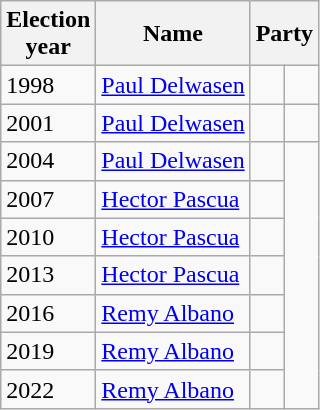<table class=wikitable>
<tr>
<th>Election<br>year</th>
<th>Name</th>
<th colspan=2>Party</th>
</tr>
<tr>
<td>1998</td>
<td><a href='#'>Paul Delwasen</a></td>
<td></td>
<td></td>
</tr>
<tr>
<td>2001</td>
<td><a href='#'>Paul Delwasen</a></td>
<td></td>
<td></td>
</tr>
<tr>
<td>2004</td>
<td><a href='#'>Paul Delwasen</a></td>
<td></td>
</tr>
<tr>
<td>2007</td>
<td><a href='#'>Hector Pascua</a></td>
<td></td>
</tr>
<tr>
<td>2010</td>
<td><a href='#'>Hector Pascua</a></td>
<td></td>
</tr>
<tr>
<td>2013</td>
<td><a href='#'>Hector Pascua</a></td>
<td></td>
</tr>
<tr>
<td>2016</td>
<td><a href='#'>Remy Albano</a></td>
<td></td>
</tr>
<tr>
<td>2019</td>
<td><a href='#'>Remy Albano</a></td>
<td></td>
</tr>
<tr>
<td>2022</td>
<td><a href='#'>Remy Albano</a></td>
<td></td>
</tr>
</table>
